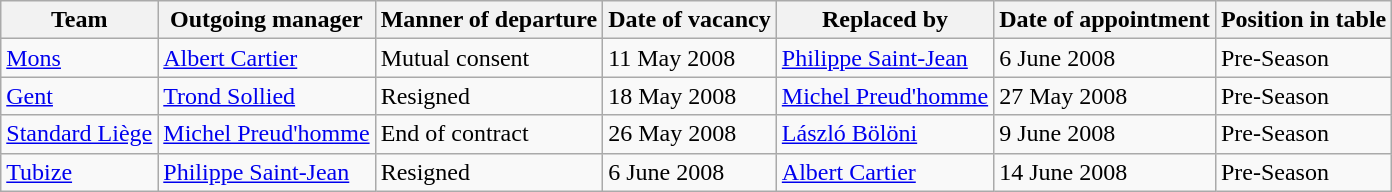<table class="wikitable">
<tr>
<th>Team</th>
<th>Outgoing manager</th>
<th>Manner of departure</th>
<th>Date of vacancy</th>
<th>Replaced by</th>
<th>Date of appointment</th>
<th>Position in table</th>
</tr>
<tr>
<td><a href='#'>Mons</a></td>
<td> <a href='#'>Albert Cartier</a></td>
<td>Mutual consent</td>
<td>11 May 2008 </td>
<td> <a href='#'>Philippe Saint-Jean</a></td>
<td>6 June 2008 </td>
<td>Pre-Season</td>
</tr>
<tr>
<td><a href='#'>Gent</a></td>
<td> <a href='#'>Trond Sollied</a></td>
<td>Resigned</td>
<td>18 May 2008 </td>
<td> <a href='#'>Michel Preud'homme</a></td>
<td>27 May 2008 </td>
<td>Pre-Season</td>
</tr>
<tr>
<td><a href='#'>Standard Liège</a></td>
<td> <a href='#'>Michel Preud'homme</a></td>
<td>End of contract</td>
<td>26 May 2008 </td>
<td> <a href='#'>László Bölöni</a></td>
<td>9 June 2008 </td>
<td>Pre-Season</td>
</tr>
<tr>
<td><a href='#'>Tubize</a></td>
<td> <a href='#'>Philippe Saint-Jean</a></td>
<td>Resigned</td>
<td>6 June 2008 </td>
<td> <a href='#'>Albert Cartier</a></td>
<td>14 June 2008 </td>
<td>Pre-Season</td>
</tr>
</table>
